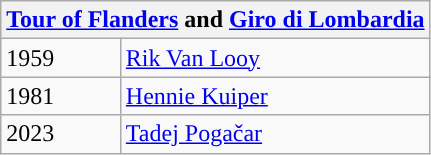<table class="wikitable">
<tr>
<th colspan=2><a href='#'>Tour of Flanders</a> and <a href='#'>Giro di Lombardia</a></th>
</tr>
<tr>
<td>1959</td>
<td> <a href='#'>Rik Van Looy</a></td>
</tr>
<tr>
<td>1981</td>
<td> <a href='#'>Hennie Kuiper</a></td>
</tr>
<tr>
<td>2023</td>
<td> <a href='#'>Tadej Pogačar</a></td>
</tr>
</table>
